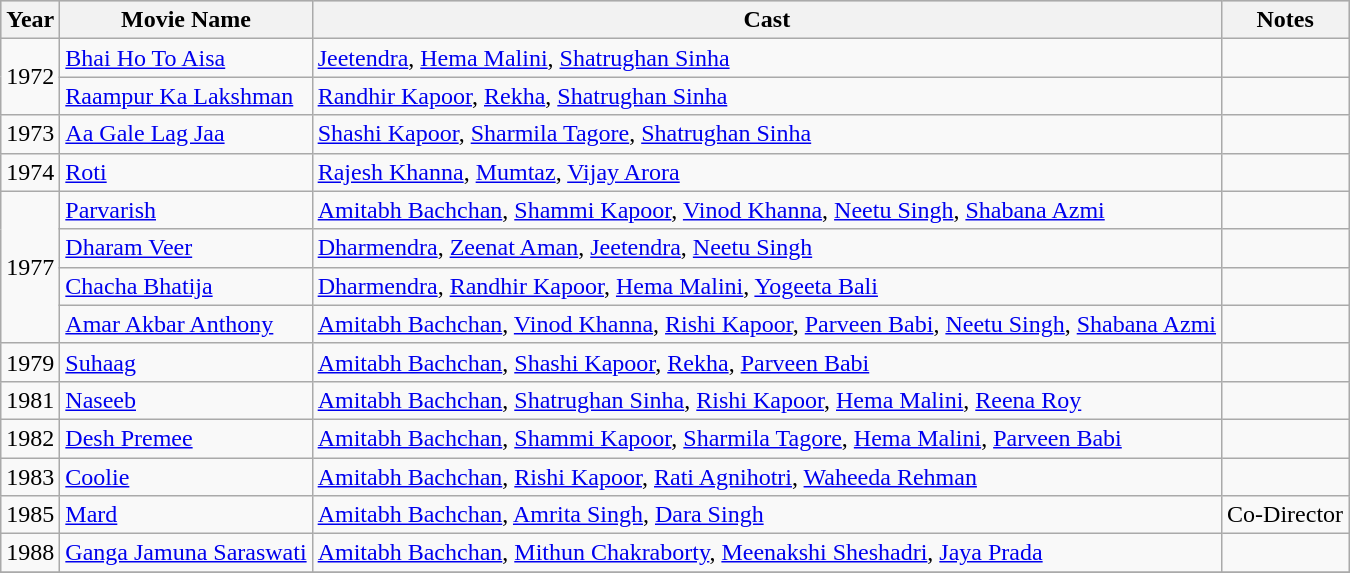<table class="wikitable sortable">
<tr style="background:#ccc; align:center,">
<th>Year</th>
<th>Movie Name</th>
<th>Cast</th>
<th>Notes</th>
</tr>
<tr>
<td rowspan="2">1972</td>
<td><a href='#'>Bhai Ho To Aisa</a></td>
<td><a href='#'>Jeetendra</a>, <a href='#'>Hema Malini</a>, <a href='#'>Shatrughan Sinha</a></td>
<td></td>
</tr>
<tr>
<td><a href='#'>Raampur Ka Lakshman</a></td>
<td><a href='#'>Randhir Kapoor</a>, <a href='#'>Rekha</a>, <a href='#'>Shatrughan Sinha</a></td>
<td></td>
</tr>
<tr>
<td>1973</td>
<td><a href='#'>Aa Gale Lag Jaa</a></td>
<td><a href='#'>Shashi Kapoor</a>, <a href='#'>Sharmila Tagore</a>, <a href='#'>Shatrughan Sinha</a></td>
<td></td>
</tr>
<tr>
<td>1974</td>
<td><a href='#'>Roti</a></td>
<td><a href='#'>Rajesh Khanna</a>, <a href='#'>Mumtaz</a>, <a href='#'>Vijay Arora</a></td>
<td></td>
</tr>
<tr>
<td rowspan="4">1977</td>
<td><a href='#'>Parvarish</a></td>
<td><a href='#'>Amitabh Bachchan</a>, <a href='#'>Shammi Kapoor</a>, <a href='#'>Vinod Khanna</a>, <a href='#'>Neetu Singh</a>, <a href='#'>Shabana Azmi</a></td>
<td></td>
</tr>
<tr>
<td><a href='#'>Dharam Veer</a></td>
<td><a href='#'>Dharmendra</a>, <a href='#'>Zeenat Aman</a>, <a href='#'>Jeetendra</a>, <a href='#'>Neetu Singh</a></td>
<td></td>
</tr>
<tr>
<td><a href='#'>Chacha Bhatija</a></td>
<td><a href='#'>Dharmendra</a>, <a href='#'>Randhir Kapoor</a>, <a href='#'>Hema Malini</a>, <a href='#'>Yogeeta Bali</a></td>
<td></td>
</tr>
<tr>
<td><a href='#'>Amar Akbar Anthony</a></td>
<td><a href='#'>Amitabh Bachchan</a>, <a href='#'>Vinod Khanna</a>, <a href='#'>Rishi Kapoor</a>, <a href='#'>Parveen Babi</a>, <a href='#'>Neetu Singh</a>, <a href='#'>Shabana Azmi</a></td>
<td></td>
</tr>
<tr>
<td>1979</td>
<td><a href='#'>Suhaag</a></td>
<td><a href='#'>Amitabh Bachchan</a>, <a href='#'>Shashi Kapoor</a>, <a href='#'>Rekha</a>, <a href='#'>Parveen Babi</a></td>
<td></td>
</tr>
<tr>
<td>1981</td>
<td><a href='#'>Naseeb</a></td>
<td><a href='#'>Amitabh Bachchan</a>, <a href='#'>Shatrughan Sinha</a>, <a href='#'>Rishi Kapoor</a>, <a href='#'>Hema Malini</a>, <a href='#'>Reena Roy</a></td>
<td></td>
</tr>
<tr>
<td>1982</td>
<td><a href='#'>Desh Premee</a></td>
<td><a href='#'>Amitabh Bachchan</a>, <a href='#'>Shammi Kapoor</a>, <a href='#'>Sharmila Tagore</a>, <a href='#'>Hema Malini</a>, <a href='#'>Parveen Babi</a></td>
<td></td>
</tr>
<tr>
<td>1983</td>
<td><a href='#'>Coolie</a></td>
<td><a href='#'>Amitabh Bachchan</a>, <a href='#'>Rishi Kapoor</a>, <a href='#'>Rati Agnihotri</a>, <a href='#'>Waheeda Rehman</a></td>
<td></td>
</tr>
<tr>
<td>1985</td>
<td><a href='#'>Mard</a></td>
<td><a href='#'>Amitabh Bachchan</a>, <a href='#'>Amrita Singh</a>, <a href='#'>Dara Singh</a></td>
<td>Co-Director</td>
</tr>
<tr>
<td>1988</td>
<td><a href='#'>Ganga Jamuna Saraswati</a></td>
<td><a href='#'>Amitabh Bachchan</a>, <a href='#'>Mithun Chakraborty</a>, <a href='#'>Meenakshi Sheshadri</a>, <a href='#'>Jaya Prada</a></td>
<td></td>
</tr>
<tr>
</tr>
</table>
